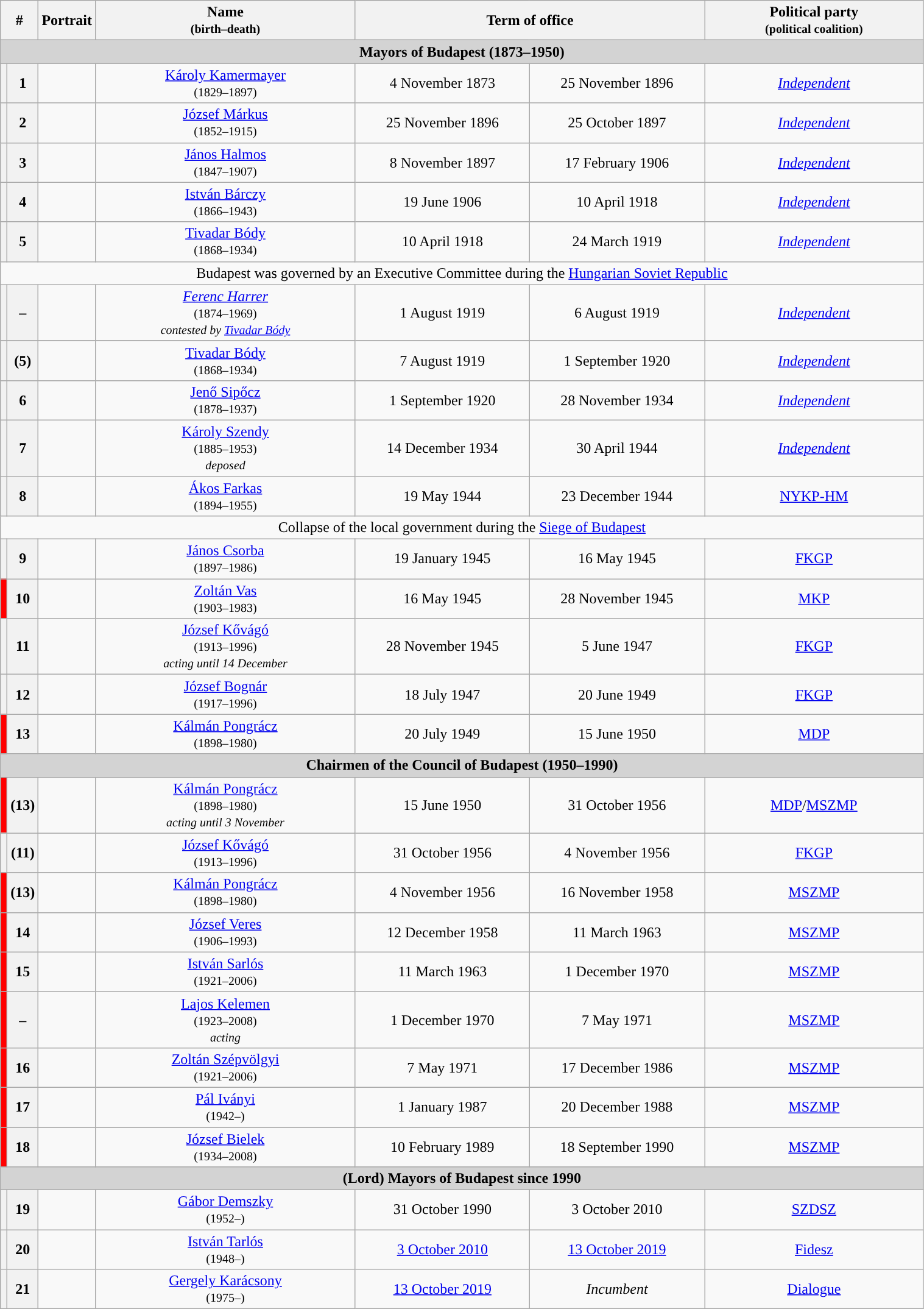<table class="wikitable" style="width:80%; text-align:center;">
<tr>
<th colspan="2" width=20>#</th>
<th width=70>Portrait</th>
<th width=30%>Name<br><small>(birth–death)</small></th>
<th colspan="2" width=40%>Term of office</th>
<th width=25%>Political party<br><small>(political coalition)</small></th>
</tr>
<tr>
<td colspan="9" bgcolor="lightgrey" align=center><strong>Mayors of Budapest (1873–1950)</strong></td>
</tr>
<tr>
<th style="background:"></th>
<th>1</th>
<td></td>
<td><a href='#'>Károly Kamermayer</a><br><small>(1829–1897)</small></td>
<td>4 November 1873</td>
<td>25 November 1896</td>
<td><em><a href='#'>Independent</a></em></td>
</tr>
<tr>
<th style="background:"></th>
<th>2</th>
<td></td>
<td><a href='#'>József Márkus</a><br><small>(1852–1915)</small></td>
<td>25 November 1896</td>
<td>25 October 1897</td>
<td><em><a href='#'>Independent</a></em></td>
</tr>
<tr>
<th style="background:"></th>
<th>3</th>
<td></td>
<td><a href='#'>János Halmos</a><br><small>(1847–1907)</small></td>
<td>8 November 1897</td>
<td>17 February 1906</td>
<td><em><a href='#'>Independent</a></em></td>
</tr>
<tr>
<th style="background:"></th>
<th>4</th>
<td></td>
<td><a href='#'>István Bárczy</a><br><small>(1866–1943)</small></td>
<td>19 June 1906</td>
<td>10 April 1918</td>
<td><em><a href='#'>Independent</a></em></td>
</tr>
<tr>
<th style="background:"></th>
<th>5</th>
<td></td>
<td><a href='#'>Tivadar Bódy</a><br><small>(1868–1934)</small></td>
<td>10 April 1918</td>
<td>24 March 1919</td>
<td><em><a href='#'>Independent</a></em></td>
</tr>
<tr>
<td colspan="9" align=center>Budapest was governed by an Executive Committee during the <a href='#'>Hungarian Soviet Republic</a></td>
</tr>
<tr>
<th style="background:"></th>
<th>–</th>
<td></td>
<td><em><a href='#'>Ferenc Harrer</a></em><br><small>(1874–1969)</small><br><small><em>contested by <a href='#'>Tivadar Bódy</a></em></small></td>
<td>1 August 1919</td>
<td>6 August 1919</td>
<td><em><a href='#'>Independent</a></em></td>
</tr>
<tr>
<th style="background:"></th>
<th>(5)</th>
<td></td>
<td><a href='#'>Tivadar Bódy</a><br><small>(1868–1934)</small></td>
<td>7 August 1919</td>
<td>1 September 1920</td>
<td><em><a href='#'>Independent</a></em></td>
</tr>
<tr>
<th style="background:"></th>
<th>6</th>
<td></td>
<td><a href='#'>Jenő Sipőcz</a><br><small>(1878–1937)</small></td>
<td>1 September 1920</td>
<td>28 November 1934</td>
<td><em><a href='#'>Independent</a></em></td>
</tr>
<tr>
<th style="background:"></th>
<th>7</th>
<td></td>
<td><a href='#'>Károly Szendy</a><br><small>(1885–1953)</small><br><small><em>deposed</em></small></td>
<td>14 December 1934</td>
<td>30 April 1944</td>
<td><em><a href='#'>Independent</a></em></td>
</tr>
<tr>
<th style="background:"></th>
<th>8</th>
<td></td>
<td><a href='#'>Ákos Farkas</a><br><small>(1894–1955)</small></td>
<td>19 May 1944</td>
<td>23 December 1944</td>
<td><a href='#'>NYKP-HM</a></td>
</tr>
<tr>
<td colspan="9" align=center>Collapse of the local government during the <a href='#'>Siege of Budapest</a></td>
</tr>
<tr>
<th style="background:"></th>
<th>9</th>
<td></td>
<td><a href='#'>János Csorba</a><br><small>(1897–1986)</small></td>
<td>19 January 1945</td>
<td>16 May 1945</td>
<td><a href='#'>FKGP</a></td>
</tr>
<tr>
<th style="background:#FF0000; color:white"></th>
<th>10</th>
<td></td>
<td><a href='#'>Zoltán Vas</a><br><small>(1903–1983)</small></td>
<td>16 May 1945</td>
<td>28 November 1945</td>
<td><a href='#'>MKP</a></td>
</tr>
<tr>
<th style="background:"></th>
<th>11</th>
<td></td>
<td><a href='#'>József Kővágó</a><br><small>(1913–1996)</small><br><small><em>acting until 14 December</em></small></td>
<td>28 November 1945</td>
<td>5 June 1947</td>
<td><a href='#'>FKGP</a></td>
</tr>
<tr>
<th style="background:"></th>
<th>12</th>
<td></td>
<td><a href='#'>József Bognár</a><br><small>(1917–1996)</small></td>
<td>18 July 1947</td>
<td>20 June 1949</td>
<td><a href='#'>FKGP</a></td>
</tr>
<tr>
<th style="background:#FF0000; color:white"></th>
<th>13</th>
<td></td>
<td><a href='#'>Kálmán Pongrácz</a><br><small>(1898–1980)</small></td>
<td>20 July 1949</td>
<td>15 June 1950</td>
<td><a href='#'>MDP</a></td>
</tr>
<tr>
<td colspan="9" bgcolor="lightgrey" align=center><strong>Chairmen of the Council of Budapest (1950–1990)</strong></td>
</tr>
<tr>
<th style="background:#FF0000; color:white"></th>
<th>(13)</th>
<td></td>
<td><a href='#'>Kálmán Pongrácz</a><br><small>(1898–1980)</small><br><small><em>acting until 3 November</em></small></td>
<td>15 June 1950</td>
<td>31 October 1956</td>
<td><a href='#'>MDP</a>/<a href='#'>MSZMP</a></td>
</tr>
<tr>
<th style="background:"></th>
<th>(11)</th>
<td></td>
<td><a href='#'>József Kővágó</a><br><small>(1913–1996)</small></td>
<td>31 October 1956</td>
<td>4 November 1956</td>
<td><a href='#'>FKGP</a></td>
</tr>
<tr>
<th style="background:#FF0000; color:white"></th>
<th>(13)</th>
<td></td>
<td><a href='#'>Kálmán Pongrácz</a><br><small>(1898–1980)</small></td>
<td>4 November 1956</td>
<td>16 November 1958</td>
<td><a href='#'>MSZMP</a></td>
</tr>
<tr>
<th style="background:#FF0000; color:white"></th>
<th>14</th>
<td></td>
<td><a href='#'>József Veres</a><br><small>(1906–1993)</small></td>
<td>12 December 1958</td>
<td>11 March 1963</td>
<td><a href='#'>MSZMP</a></td>
</tr>
<tr>
<th style="background:#FF0000; color:white"></th>
<th>15</th>
<td></td>
<td><a href='#'>István Sarlós</a><br><small>(1921–2006)</small></td>
<td>11 March 1963</td>
<td>1 December 1970</td>
<td><a href='#'>MSZMP</a></td>
</tr>
<tr>
<th style="background:#FF0000; color:white"></th>
<th>–</th>
<td></td>
<td><a href='#'>Lajos Kelemen</a><br><small>(1923–2008)</small><br><small><em>acting</em></small></td>
<td>1 December 1970</td>
<td>7 May 1971</td>
<td><a href='#'>MSZMP</a></td>
</tr>
<tr>
<th style="background:#FF0000; color:white"></th>
<th>16</th>
<td></td>
<td><a href='#'>Zoltán Szépvölgyi</a><br><small>(1921–2006)</small></td>
<td>7 May 1971</td>
<td>17 December 1986</td>
<td><a href='#'>MSZMP</a></td>
</tr>
<tr>
<th style="background:#FF0000; color:white"></th>
<th>17</th>
<td></td>
<td><a href='#'>Pál Iványi</a><br><small>(1942–)</small></td>
<td>1 January 1987</td>
<td>20 December 1988</td>
<td><a href='#'>MSZMP</a></td>
</tr>
<tr>
<th style="background:#FF0000; color:white"></th>
<th>18</th>
<td></td>
<td><a href='#'>József Bielek</a><br><small>(1934–2008)</small></td>
<td>10 February 1989</td>
<td>18 September 1990</td>
<td><a href='#'>MSZMP</a></td>
</tr>
<tr>
<td colspan="9" bgcolor="lightgrey" align=center><strong>(Lord) Mayors of Budapest since 1990</strong></td>
</tr>
<tr>
<th style="background:"></th>
<th>19</th>
<td></td>
<td><a href='#'>Gábor Demszky</a><br><small>(1952–)</small></td>
<td>31 October 1990</td>
<td>3 October 2010</td>
<td><a href='#'>SZDSZ</a></td>
</tr>
<tr>
<th style="background:"></th>
<th>20</th>
<td></td>
<td><a href='#'>István Tarlós</a><br><small>(1948–)</small></td>
<td><a href='#'>3 October 2010</a></td>
<td><a href='#'>13 October 2019</a></td>
<td><a href='#'>Fidesz</a></td>
</tr>
<tr>
<th style="background:"></th>
<th>21</th>
<td></td>
<td><a href='#'>Gergely Karácsony</a><br><small>(1975–)</small></td>
<td><a href='#'>13 October 2019</a></td>
<td><em>Incumbent</em></td>
<td><a href='#'>Dialogue</a></td>
</tr>
</table>
